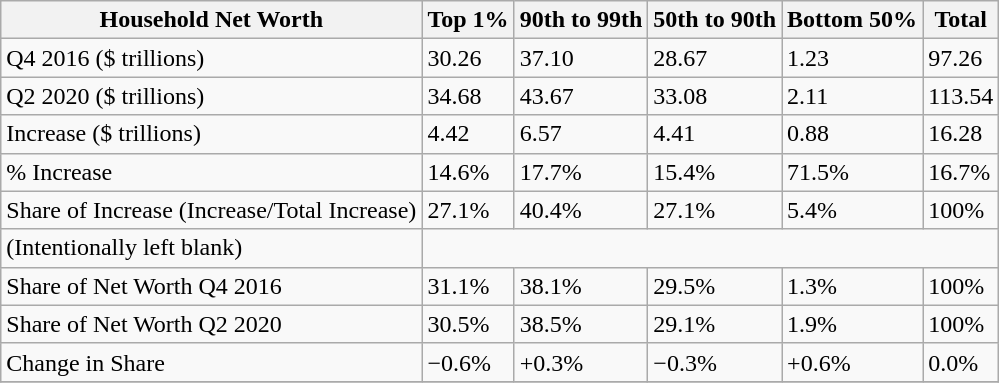<table class="wikitable">
<tr>
<th>Household Net Worth</th>
<th>Top 1%</th>
<th>90th to 99th</th>
<th>50th to 90th</th>
<th>Bottom 50%</th>
<th>Total</th>
</tr>
<tr>
<td>Q4 2016 ($ trillions)</td>
<td>30.26</td>
<td>37.10</td>
<td>28.67</td>
<td>1.23</td>
<td>97.26</td>
</tr>
<tr>
<td>Q2 2020 ($ trillions)</td>
<td>34.68</td>
<td>43.67</td>
<td>33.08</td>
<td>2.11</td>
<td>113.54</td>
</tr>
<tr>
<td>Increase ($ trillions)</td>
<td>4.42</td>
<td>6.57</td>
<td>4.41</td>
<td>0.88</td>
<td>16.28</td>
</tr>
<tr>
<td>% Increase</td>
<td>14.6%</td>
<td>17.7%</td>
<td>15.4%</td>
<td>71.5%</td>
<td>16.7%</td>
</tr>
<tr>
<td>Share of Increase (Increase/Total Increase)</td>
<td>27.1%</td>
<td>40.4%</td>
<td>27.1%</td>
<td>5.4%</td>
<td>100%</td>
</tr>
<tr>
<td>(Intentionally left blank)</td>
</tr>
<tr>
<td>Share of Net Worth Q4 2016</td>
<td>31.1%</td>
<td>38.1%</td>
<td>29.5%</td>
<td>1.3%</td>
<td>100%</td>
</tr>
<tr>
<td>Share of Net Worth Q2 2020</td>
<td>30.5%</td>
<td>38.5%</td>
<td>29.1%</td>
<td>1.9%</td>
<td>100%</td>
</tr>
<tr>
<td>Change in Share</td>
<td>−0.6%</td>
<td>+0.3%</td>
<td>−0.3%</td>
<td>+0.6%</td>
<td>0.0%</td>
</tr>
<tr>
</tr>
</table>
